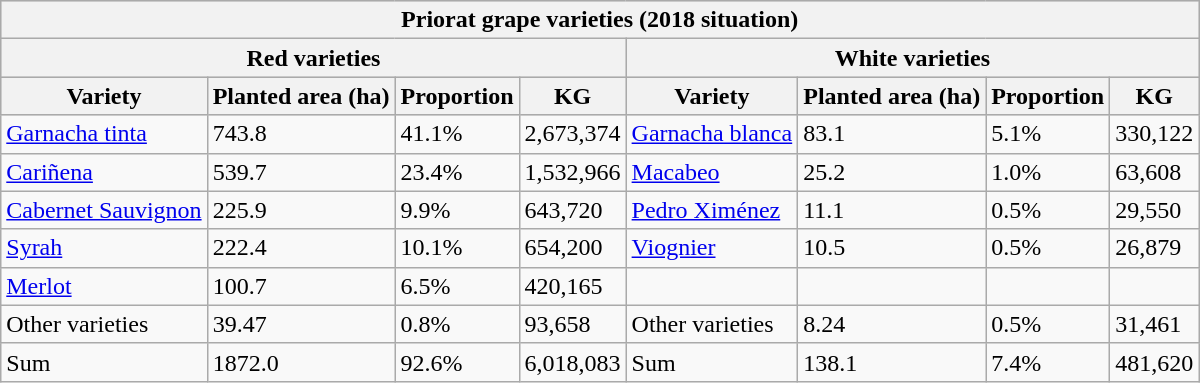<table class="wikitable">
<tr style="background:lightgrey;">
<th colspan="8">Priorat grape varieties (2018 situation)</th>
</tr>
<tr style="background:lightgrey;">
<th colspan="4">Red varieties</th>
<th colspan="4">White varieties</th>
</tr>
<tr style="background:lightgrey;">
<th>Variety</th>
<th>Planted area (ha)</th>
<th>Proportion</th>
<th>KG</th>
<th>Variety</th>
<th>Planted area (ha)</th>
<th>Proportion</th>
<th>KG</th>
</tr>
<tr>
<td><a href='#'>Garnacha tinta</a></td>
<td>743.8</td>
<td>41.1%</td>
<td>2,673,374</td>
<td><a href='#'>Garnacha blanca</a></td>
<td>83.1</td>
<td>5.1%</td>
<td>330,122</td>
</tr>
<tr>
<td><a href='#'>Cariñena</a></td>
<td>539.7</td>
<td>23.4%</td>
<td>1,532,966</td>
<td><a href='#'>Macabeo</a></td>
<td>25.2</td>
<td>1.0%</td>
<td>63,608</td>
</tr>
<tr>
<td><a href='#'>Cabernet Sauvignon</a></td>
<td>225.9</td>
<td>9.9%</td>
<td>643,720</td>
<td><a href='#'>Pedro Ximénez</a></td>
<td>11.1</td>
<td>0.5%</td>
<td>29,550</td>
</tr>
<tr>
<td><a href='#'>Syrah</a></td>
<td>222.4</td>
<td>10.1%</td>
<td>654,200</td>
<td><a href='#'>Viognier</a></td>
<td>10.5</td>
<td>0.5%</td>
<td>26,879</td>
</tr>
<tr>
<td><a href='#'>Merlot</a></td>
<td>100.7</td>
<td>6.5%</td>
<td>420,165</td>
<td></td>
<td></td>
<td></td>
<td></td>
</tr>
<tr>
<td>Other varieties</td>
<td>39.47</td>
<td>0.8%</td>
<td>93,658</td>
<td>Other varieties</td>
<td>8.24</td>
<td>0.5%</td>
<td>31,461</td>
</tr>
<tr>
<td>Sum</td>
<td>1872.0</td>
<td>92.6%</td>
<td>6,018,083</td>
<td>Sum</td>
<td>138.1</td>
<td>7.4%</td>
<td>481,620</td>
</tr>
</table>
